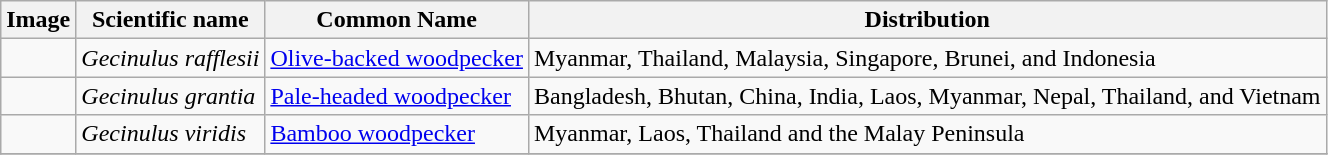<table class="wikitable">
<tr>
<th>Image</th>
<th>Scientific name</th>
<th>Common Name</th>
<th>Distribution</th>
</tr>
<tr>
<td></td>
<td><em>Gecinulus rafflesii</em></td>
<td><a href='#'>Olive-backed woodpecker</a></td>
<td>Myanmar, Thailand, Malaysia, Singapore, Brunei, and Indonesia</td>
</tr>
<tr>
<td></td>
<td><em>Gecinulus grantia</em></td>
<td><a href='#'>Pale-headed woodpecker</a></td>
<td>Bangladesh, Bhutan, China, India, Laos, Myanmar, Nepal, Thailand, and Vietnam</td>
</tr>
<tr>
<td></td>
<td><em>Gecinulus viridis</em></td>
<td><a href='#'>Bamboo woodpecker</a></td>
<td>Myanmar, Laos, Thailand and the Malay Peninsula</td>
</tr>
<tr>
</tr>
</table>
